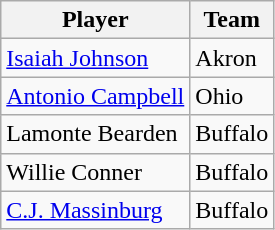<table class="wikitable">
<tr>
<th>Player</th>
<th>Team</th>
</tr>
<tr>
<td><a href='#'>Isaiah Johnson</a></td>
<td>Akron</td>
</tr>
<tr>
<td><a href='#'>Antonio Campbell</a></td>
<td>Ohio</td>
</tr>
<tr>
<td>Lamonte Bearden</td>
<td>Buffalo</td>
</tr>
<tr>
<td>Willie Conner</td>
<td>Buffalo</td>
</tr>
<tr>
<td><a href='#'>C.J. Massinburg</a></td>
<td>Buffalo</td>
</tr>
</table>
